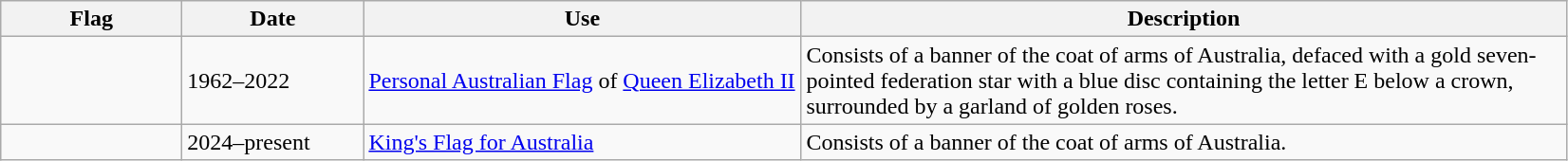<table class="wikitable">
<tr>
<th scope="col" style="width:120px;">Flag</th>
<th scope="col" style="width:120px;">Date</th>
<th scope="col" style="width:300px;">Use</th>
<th scope="col" style="width:530px;">Description</th>
</tr>
<tr>
<td></td>
<td>1962–2022</td>
<td><a href='#'>Personal Australian Flag</a> of <a href='#'>Queen Elizabeth II</a></td>
<td>Consists of a banner of the coat of arms of Australia, defaced with a gold seven-pointed federation star with a blue disc containing the letter E below a crown, surrounded by a garland of golden roses.</td>
</tr>
<tr>
<td></td>
<td>2024–present</td>
<td><a href='#'>King's Flag for Australia</a></td>
<td>Consists of a banner of the coat of arms of Australia.</td>
</tr>
</table>
